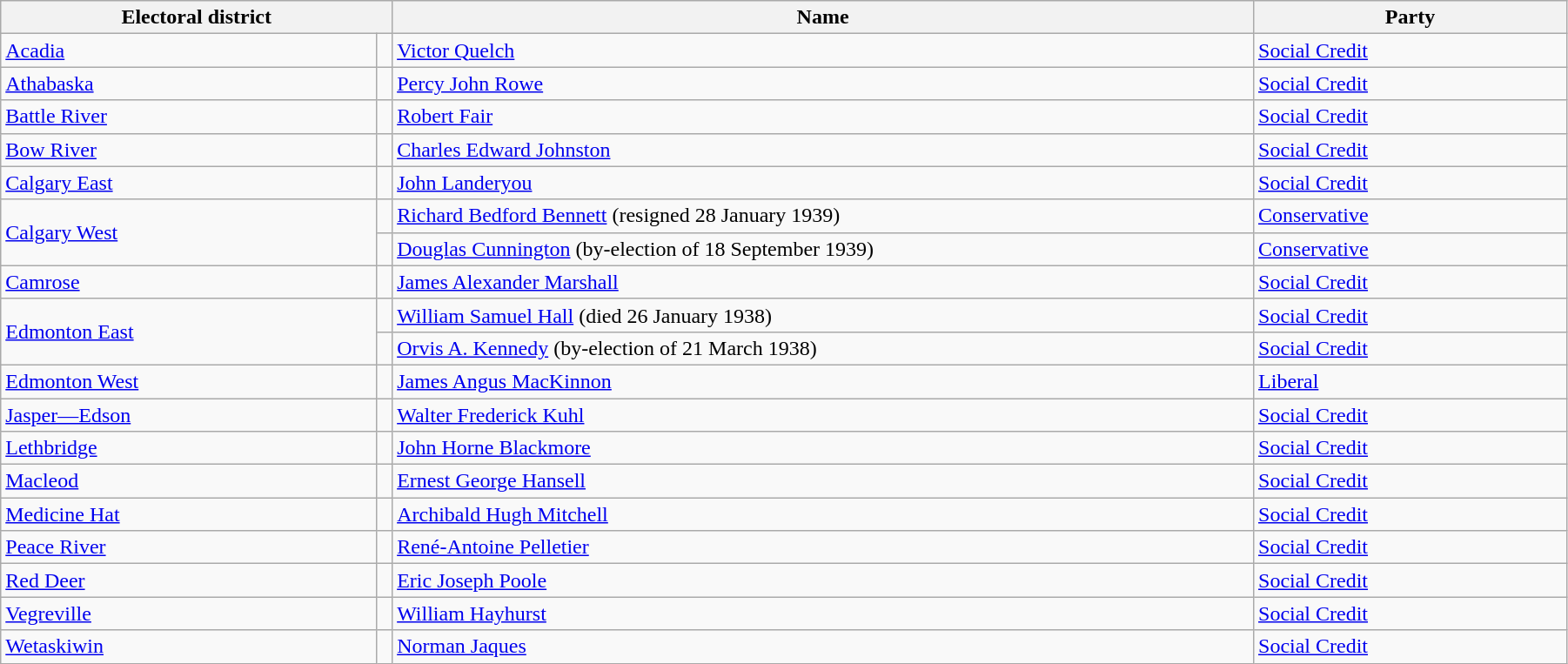<table class="wikitable" width=95%>
<tr>
<th colspan=2 width=25%>Electoral district</th>
<th>Name</th>
<th width=20%>Party</th>
</tr>
<tr>
<td width=24%><a href='#'>Acadia</a></td>
<td></td>
<td><a href='#'>Victor Quelch</a></td>
<td><a href='#'>Social Credit</a></td>
</tr>
<tr>
<td><a href='#'>Athabaska</a></td>
<td></td>
<td><a href='#'>Percy John Rowe</a></td>
<td><a href='#'>Social Credit</a></td>
</tr>
<tr>
<td><a href='#'>Battle River</a></td>
<td></td>
<td><a href='#'>Robert Fair</a></td>
<td><a href='#'>Social Credit</a></td>
</tr>
<tr>
<td><a href='#'>Bow River</a></td>
<td></td>
<td><a href='#'>Charles Edward Johnston</a></td>
<td><a href='#'>Social Credit</a></td>
</tr>
<tr>
<td><a href='#'>Calgary East</a></td>
<td></td>
<td><a href='#'>John Landeryou</a></td>
<td><a href='#'>Social Credit</a></td>
</tr>
<tr>
<td rowspan=2><a href='#'>Calgary West</a></td>
<td></td>
<td><a href='#'>Richard Bedford Bennett</a> (resigned 28 January 1939)</td>
<td><a href='#'>Conservative</a></td>
</tr>
<tr>
<td></td>
<td><a href='#'>Douglas Cunnington</a> (by-election of 18 September 1939)</td>
<td><a href='#'>Conservative</a></td>
</tr>
<tr>
<td><a href='#'>Camrose</a></td>
<td></td>
<td><a href='#'>James Alexander Marshall</a></td>
<td><a href='#'>Social Credit</a></td>
</tr>
<tr>
<td rowspan=2><a href='#'>Edmonton East</a></td>
<td></td>
<td><a href='#'>William Samuel Hall</a> (died 26 January 1938)</td>
<td><a href='#'>Social Credit</a></td>
</tr>
<tr>
<td></td>
<td><a href='#'>Orvis A. Kennedy</a> (by-election of 21 March 1938)</td>
<td><a href='#'>Social Credit</a></td>
</tr>
<tr>
<td><a href='#'>Edmonton West</a></td>
<td></td>
<td><a href='#'>James Angus MacKinnon</a></td>
<td><a href='#'>Liberal</a></td>
</tr>
<tr>
<td><a href='#'>Jasper—Edson</a></td>
<td></td>
<td><a href='#'>Walter Frederick Kuhl</a></td>
<td><a href='#'>Social Credit</a></td>
</tr>
<tr>
<td><a href='#'>Lethbridge</a></td>
<td></td>
<td><a href='#'>John Horne Blackmore</a></td>
<td><a href='#'>Social Credit</a></td>
</tr>
<tr>
<td><a href='#'>Macleod</a></td>
<td></td>
<td><a href='#'>Ernest George Hansell</a></td>
<td><a href='#'>Social Credit</a></td>
</tr>
<tr>
<td><a href='#'>Medicine Hat</a></td>
<td></td>
<td><a href='#'>Archibald Hugh Mitchell</a></td>
<td><a href='#'>Social Credit</a></td>
</tr>
<tr>
<td><a href='#'>Peace River</a></td>
<td></td>
<td><a href='#'>René-Antoine Pelletier</a></td>
<td><a href='#'>Social Credit</a></td>
</tr>
<tr>
<td><a href='#'>Red Deer</a></td>
<td></td>
<td><a href='#'>Eric Joseph Poole</a></td>
<td><a href='#'>Social Credit</a></td>
</tr>
<tr>
<td><a href='#'>Vegreville</a></td>
<td></td>
<td><a href='#'>William Hayhurst</a></td>
<td><a href='#'>Social Credit</a></td>
</tr>
<tr>
<td><a href='#'>Wetaskiwin</a></td>
<td></td>
<td><a href='#'>Norman Jaques</a></td>
<td><a href='#'>Social Credit</a></td>
</tr>
</table>
